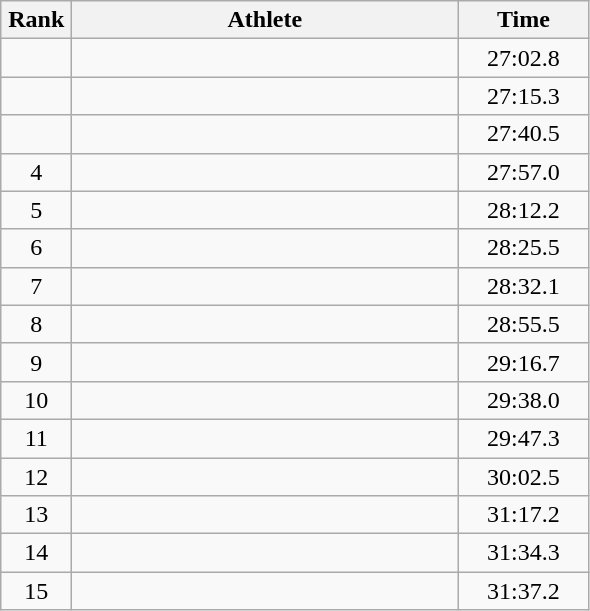<table class=wikitable style="text-align:center">
<tr>
<th width=40>Rank</th>
<th width=250>Athlete</th>
<th width=80>Time</th>
</tr>
<tr>
<td></td>
<td align=left></td>
<td>27:02.8</td>
</tr>
<tr>
<td></td>
<td align=left></td>
<td>27:15.3</td>
</tr>
<tr>
<td></td>
<td align=left></td>
<td>27:40.5</td>
</tr>
<tr>
<td>4</td>
<td align=left></td>
<td>27:57.0</td>
</tr>
<tr>
<td>5</td>
<td align=left></td>
<td>28:12.2</td>
</tr>
<tr>
<td>6</td>
<td align=left></td>
<td>28:25.5</td>
</tr>
<tr>
<td>7</td>
<td align=left></td>
<td>28:32.1</td>
</tr>
<tr>
<td>8</td>
<td align=left></td>
<td>28:55.5</td>
</tr>
<tr>
<td>9</td>
<td align=left></td>
<td>29:16.7</td>
</tr>
<tr>
<td>10</td>
<td align=left></td>
<td>29:38.0</td>
</tr>
<tr>
<td>11</td>
<td align=left></td>
<td>29:47.3</td>
</tr>
<tr>
<td>12</td>
<td align=left></td>
<td>30:02.5</td>
</tr>
<tr>
<td>13</td>
<td align=left></td>
<td>31:17.2</td>
</tr>
<tr>
<td>14</td>
<td align=left></td>
<td>31:34.3</td>
</tr>
<tr>
<td>15</td>
<td align=left></td>
<td>31:37.2</td>
</tr>
</table>
